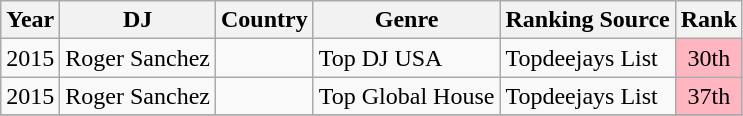<table class=wikitable>
<tr>
<th>Year</th>
<th>DJ</th>
<th>Country</th>
<th>Genre</th>
<th>Ranking Source</th>
<th>Rank</th>
</tr>
<tr>
<td>2015</td>
<td>Roger Sanchez</td>
<td></td>
<td>Top DJ USA</td>
<td>Topdeejays List</td>
<td style="background:LightPink;text-align:center;">30th</td>
</tr>
<tr>
<td>2015</td>
<td>Roger Sanchez</td>
<td></td>
<td>Top Global House</td>
<td>Topdeejays List</td>
<td style="background:LightPink;text-align:center;">37th</td>
</tr>
<tr>
</tr>
</table>
